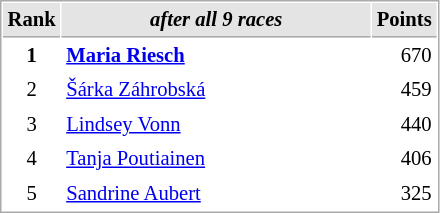<table cellspacing="1" cellpadding="3" style="border:1px solid #AAAAAA;font-size:86%">
<tr bgcolor="#E4E4E4">
<th style="border-bottom:1px solid #AAAAAA" width=10>Rank</th>
<th style="border-bottom:1px solid #AAAAAA" width=200><strong><em>after all 9 races</em></strong></th>
<th style="border-bottom:1px solid #AAAAAA" width=20>Points</th>
</tr>
<tr>
<td align="center"><strong>1</strong></td>
<td> <strong><a href='#'>Maria Riesch</a></strong></td>
<td align="right">670</td>
</tr>
<tr>
<td align="center">2</td>
<td> <a href='#'>Šárka Záhrobská</a></td>
<td align="right">459</td>
</tr>
<tr>
<td align="center">3</td>
<td> <a href='#'>Lindsey Vonn</a></td>
<td align="right">440</td>
</tr>
<tr>
<td align="center">4</td>
<td> <a href='#'>Tanja Poutiainen</a></td>
<td align="right">406</td>
</tr>
<tr>
<td align="center">5</td>
<td> <a href='#'>Sandrine Aubert</a></td>
<td align="right">325</td>
</tr>
</table>
